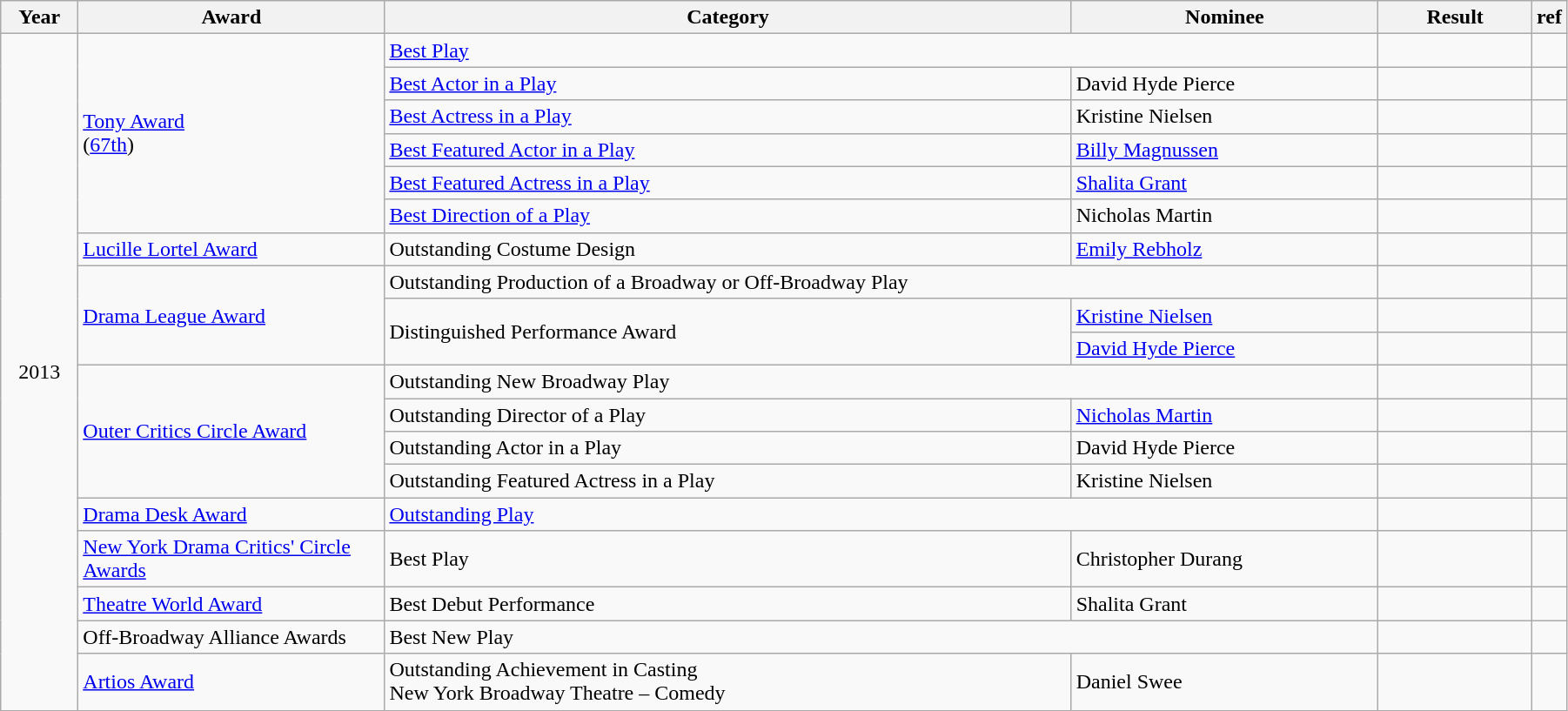<table class=wikitable width="95%">
<tr>
<th width="5%">Year</th>
<th width="20%">Award</th>
<th width="45%">Category</th>
<th width="20%">Nominee</th>
<th width="10%">Result</th>
<th>ref</th>
</tr>
<tr>
<td rowspan=19 align=center>2013</td>
<td rowspan=6><a href='#'>Tony Award</a><br>(<a href='#'>67th</a>)</td>
<td colspan=2><a href='#'>Best Play</a></td>
<td></td>
<td></td>
</tr>
<tr>
<td><a href='#'>Best Actor in a Play</a></td>
<td>David Hyde Pierce</td>
<td></td>
<td></td>
</tr>
<tr>
<td><a href='#'>Best Actress in a Play</a></td>
<td>Kristine Nielsen</td>
<td></td>
<td></td>
</tr>
<tr>
<td><a href='#'>Best Featured Actor in a Play</a></td>
<td><a href='#'>Billy Magnussen</a></td>
<td></td>
<td></td>
</tr>
<tr>
<td><a href='#'>Best Featured Actress in a Play</a></td>
<td><a href='#'>Shalita Grant</a></td>
<td></td>
<td></td>
</tr>
<tr>
<td><a href='#'>Best Direction of a Play</a></td>
<td>Nicholas Martin</td>
<td></td>
<td></td>
</tr>
<tr>
<td><a href='#'>Lucille Lortel Award</a></td>
<td>Outstanding Costume Design</td>
<td><a href='#'>Emily Rebholz</a></td>
<td></td>
<td></td>
</tr>
<tr>
<td rowspan=3><a href='#'>Drama League Award</a></td>
<td colspan=2>Outstanding Production of a Broadway or Off-Broadway Play</td>
<td></td>
<td></td>
</tr>
<tr>
<td rowspan=2>Distinguished Performance Award</td>
<td><a href='#'>Kristine Nielsen</a></td>
<td></td>
<td></td>
</tr>
<tr>
<td><a href='#'>David Hyde Pierce</a></td>
<td></td>
<td></td>
</tr>
<tr>
<td rowspan=4><a href='#'>Outer Critics Circle Award</a></td>
<td colspan=2>Outstanding New Broadway Play</td>
<td></td>
<td></td>
</tr>
<tr>
<td>Outstanding Director of a Play</td>
<td><a href='#'>Nicholas Martin</a></td>
<td></td>
<td></td>
</tr>
<tr>
<td>Outstanding Actor in a Play</td>
<td>David Hyde Pierce</td>
<td></td>
<td></td>
</tr>
<tr>
<td>Outstanding Featured Actress in a Play</td>
<td>Kristine Nielsen</td>
<td></td>
<td></td>
</tr>
<tr>
<td><a href='#'>Drama Desk Award</a></td>
<td colspan=2><a href='#'>Outstanding Play</a></td>
<td></td>
<td></td>
</tr>
<tr>
<td><a href='#'> New York Drama Critics' Circle Awards</a></td>
<td>Best Play</td>
<td>Christopher Durang</td>
<td></td>
<td></td>
</tr>
<tr>
<td><a href='#'>Theatre World Award</a></td>
<td>Best Debut Performance</td>
<td>Shalita Grant</td>
<td></td>
<td></td>
</tr>
<tr>
<td>Off-Broadway Alliance Awards</td>
<td colspan=2>Best New Play</td>
<td></td>
<td></td>
</tr>
<tr>
<td><a href='#'>Artios Award</a></td>
<td>Outstanding Achievement in Casting<br>New York Broadway Theatre – Comedy</td>
<td>Daniel Swee</td>
<td></td>
<td></td>
</tr>
</table>
